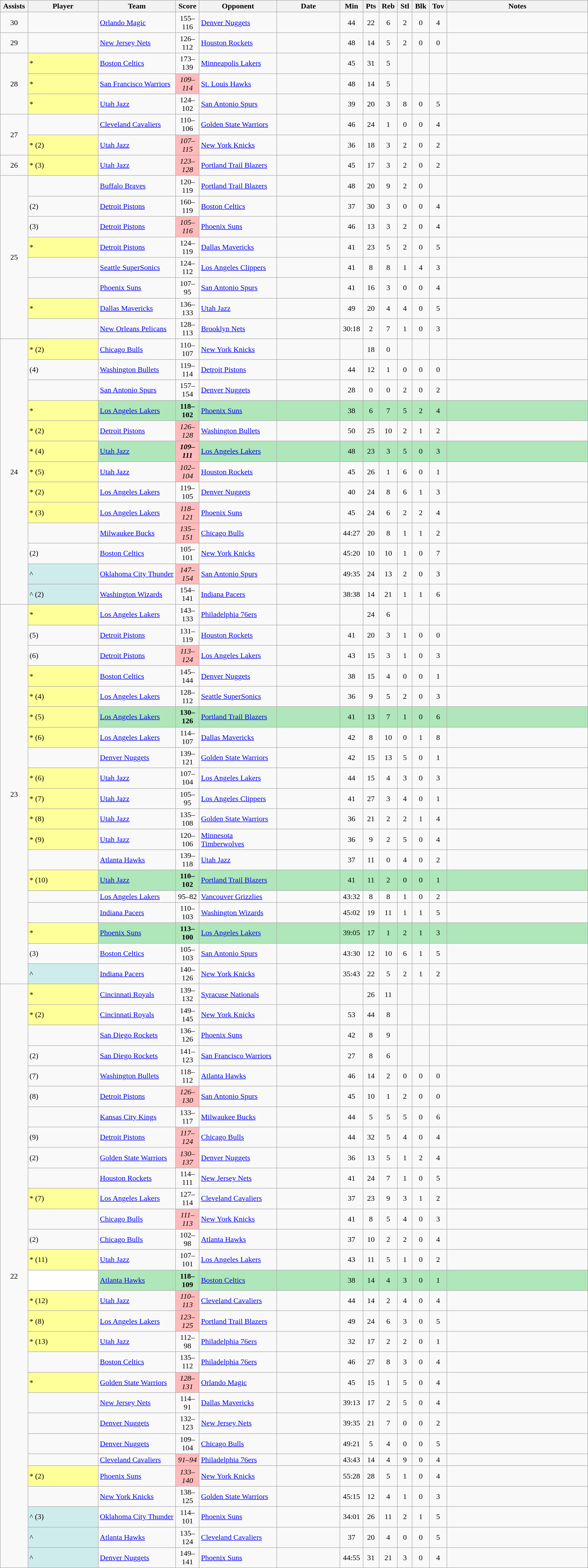<table class="wikitable sortable">
<tr>
<th width=2%>Assists</th>
<th width=10%>Player</th>
<th width=11%>Team</th>
<th width=2%>Score</th>
<th width=11%>Opponent</th>
<th width=9%>Date</th>
<th width=2%>Min</th>
<th width=2%>Pts</th>
<th width=2%>Reb</th>
<th width=2%>Stl</th>
<th width=2%>Blk</th>
<th width=2%>Tov</th>
<th width=20% class="unsortable">Notes</th>
</tr>
<tr>
<td align=center>30</td>
<td></td>
<td><a href='#'>Orlando Magic</a></td>
<td align=center>155–116</td>
<td><a href='#'>Denver Nuggets</a></td>
<td></td>
<td align=center>44</td>
<td align=center>22</td>
<td align=center>6</td>
<td align=center>2</td>
<td align=center>0</td>
<td align=center>4</td>
<td></td>
</tr>
<tr>
<td align=center>29</td>
<td></td>
<td><a href='#'>New Jersey Nets</a></td>
<td align=center>126–112</td>
<td><a href='#'>Houston Rockets</a></td>
<td></td>
<td align=center>48</td>
<td align=center>14</td>
<td align=center>5</td>
<td align=center>2</td>
<td align=center>0</td>
<td align=center>0</td>
<td></td>
</tr>
<tr>
<td align=center rowspan=3>28</td>
<td bgcolor="#FFFF99">*</td>
<td><a href='#'>Boston Celtics</a></td>
<td align=center>173–139</td>
<td><a href='#'>Minneapolis Lakers</a></td>
<td></td>
<td align=center>45</td>
<td align=center>31</td>
<td align=center>5</td>
<td align=center></td>
<td align=center></td>
<td align=center></td>
<td></td>
</tr>
<tr>
<td bgcolor="#FFFF99">*</td>
<td><a href='#'>San Francisco Warriors</a></td>
<td style="background-color:#ffbbbb; text-align:center"><em>109–114</em></td>
<td><a href='#'>St. Louis Hawks</a></td>
<td></td>
<td align=center>48</td>
<td align=center>14</td>
<td align=center>5</td>
<td align=center></td>
<td align=center></td>
<td align=center></td>
<td></td>
</tr>
<tr>
<td bgcolor="#FFFF99">*</td>
<td><a href='#'>Utah Jazz</a></td>
<td align=center>124–102</td>
<td><a href='#'>San Antonio Spurs</a></td>
<td></td>
<td align=center>39</td>
<td align=center>20</td>
<td align=center>3</td>
<td align=center>8</td>
<td align=center>0</td>
<td align=center>5</td>
<td></td>
</tr>
<tr>
<td align=center rowspan=2>27</td>
<td></td>
<td><a href='#'>Cleveland Cavaliers</a></td>
<td align=center>110–106</td>
<td><a href='#'>Golden State Warriors</a></td>
<td></td>
<td align=center>46</td>
<td align=center>24</td>
<td align=center>1</td>
<td align=center>0</td>
<td align=center>0</td>
<td align=center>4</td>
<td></td>
</tr>
<tr>
<td bgcolor="#FFFF99">* (2)</td>
<td><a href='#'>Utah Jazz</a></td>
<td style="background-color:#ffbbbb; text-align:center"><em>107–115</em></td>
<td><a href='#'>New York Knicks</a></td>
<td></td>
<td align=center>36</td>
<td align=center>18</td>
<td align=center>3</td>
<td align=center>2</td>
<td align=center>0</td>
<td align=center>2</td>
<td></td>
</tr>
<tr>
<td align=center>26</td>
<td bgcolor="#FFFF99">* (3)</td>
<td><a href='#'>Utah Jazz</a></td>
<td style="background-color:#ffbbbb; text-align:center"><em>123–128</em></td>
<td><a href='#'>Portland Trail Blazers</a></td>
<td></td>
<td align=center>45</td>
<td align=center>17</td>
<td align=center>3</td>
<td align=center>2</td>
<td align=center>0</td>
<td align=center>2</td>
<td></td>
</tr>
<tr>
<td align=center rowspan=8>25</td>
<td></td>
<td><a href='#'>Buffalo Braves</a></td>
<td align=center>120–119</td>
<td><a href='#'>Portland Trail Blazers</a></td>
<td></td>
<td align=center>48</td>
<td align=center>20</td>
<td align=center>9</td>
<td align=center>2</td>
<td align=center>0</td>
<td align=center></td>
<td></td>
</tr>
<tr>
<td> (2)</td>
<td><a href='#'>Detroit Pistons</a></td>
<td align=center>160–119</td>
<td><a href='#'>Boston Celtics</a></td>
<td></td>
<td align=center>37</td>
<td align=center>30</td>
<td align=center>3</td>
<td align=center>0</td>
<td align=center>0</td>
<td align=center>4</td>
<td></td>
</tr>
<tr>
<td> (3)</td>
<td><a href='#'>Detroit Pistons</a></td>
<td style="background-color:#ffbbbb; text-align:center"><em>105–116</em></td>
<td><a href='#'>Phoenix Suns</a></td>
<td></td>
<td align=center>46</td>
<td align=center>13</td>
<td align=center>3</td>
<td align=center>2</td>
<td align=center>0</td>
<td align=center>4</td>
<td></td>
</tr>
<tr>
<td bgcolor="#FFFF99">*</td>
<td><a href='#'>Detroit Pistons</a></td>
<td align=center>124–119</td>
<td><a href='#'>Dallas Mavericks</a></td>
<td></td>
<td align=center>41</td>
<td align=center>23</td>
<td align=center>5</td>
<td align=center>2</td>
<td align=center>0</td>
<td align=center>5</td>
<td></td>
</tr>
<tr>
<td></td>
<td><a href='#'>Seattle SuperSonics</a></td>
<td align=center>124–112</td>
<td><a href='#'>Los Angeles Clippers</a></td>
<td></td>
<td align=center>41</td>
<td align=center>8</td>
<td align=center>8</td>
<td align=center>1</td>
<td align=center>4</td>
<td align=center>3</td>
<td></td>
</tr>
<tr>
<td></td>
<td><a href='#'>Phoenix Suns</a></td>
<td align=center>107–95</td>
<td><a href='#'>San Antonio Spurs</a></td>
<td></td>
<td align=center>41</td>
<td align=center>16</td>
<td align=center>3</td>
<td align=center>0</td>
<td align=center>0</td>
<td align=center>4</td>
<td></td>
</tr>
<tr>
<td bgcolor="#FFFF99">*</td>
<td><a href='#'>Dallas Mavericks</a></td>
<td align=center>136–133</td>
<td><a href='#'>Utah Jazz</a></td>
<td></td>
<td align=center>49</td>
<td align=center>20</td>
<td align=center>4</td>
<td align=center>4</td>
<td align=center>0</td>
<td align=center>5</td>
<td></td>
</tr>
<tr>
<td></td>
<td><a href='#'>New Orleans Pelicans</a></td>
<td align=center>128–113</td>
<td><a href='#'>Brooklyn Nets</a></td>
<td></td>
<td align=center>30:18</td>
<td align=center>2</td>
<td align=center>7</td>
<td align=center>1</td>
<td align=center>0</td>
<td align=center>3</td>
<td></td>
</tr>
<tr>
<td align=center rowspan=13>24</td>
<td bgcolor="#FFFF99">* (2)</td>
<td><a href='#'>Chicago Bulls</a></td>
<td align=center>110–107</td>
<td><a href='#'>New York Knicks</a></td>
<td></td>
<td align=center></td>
<td align=center>18</td>
<td align=center>0</td>
<td align=center></td>
<td align=center></td>
<td align=center></td>
<td></td>
</tr>
<tr>
<td> (4)</td>
<td><a href='#'>Washington Bullets</a></td>
<td align=center>119–114</td>
<td><a href='#'>Detroit Pistons</a></td>
<td></td>
<td align=center>44</td>
<td align=center>12</td>
<td align=center>1</td>
<td align=center>0</td>
<td align=center>0</td>
<td align=center>0</td>
<td></td>
</tr>
<tr>
<td></td>
<td><a href='#'>San Antonio Spurs</a></td>
<td align=center>157–154</td>
<td><a href='#'>Denver Nuggets</a></td>
<td></td>
<td align=center>28</td>
<td align=center>0</td>
<td align=center>0</td>
<td align=center>2</td>
<td align=center>0</td>
<td align=center>2</td>
<td></td>
</tr>
<tr bgcolor="#AFE6BA">
<td bgcolor="#FFFF99">*</td>
<td><a href='#'>Los Angeles Lakers</a></td>
<td align=center><strong>118–102</strong></td>
<td><a href='#'>Phoenix Suns</a></td>
<td></td>
<td align=center>38</td>
<td align=center>6</td>
<td align=center>7</td>
<td align=center>5</td>
<td align=center>2</td>
<td align=center>4</td>
<td></td>
</tr>
<tr>
<td bgcolor="#FFFF99">* (2)</td>
<td><a href='#'>Detroit Pistons</a></td>
<td style="background-color:#ffbbbb; text-align:center"><em>126–128</em></td>
<td><a href='#'>Washington Bullets</a></td>
<td></td>
<td align=center>50</td>
<td align=center>25</td>
<td align=center>10</td>
<td align=center>2</td>
<td align=center>1</td>
<td align=center>2</td>
<td></td>
</tr>
<tr bgcolor="#AFE6BA">
<td bgcolor="#FFFF99">* (4)</td>
<td><a href='#'>Utah Jazz</a></td>
<td style="background-color:#ffbbbb; text-align:center"><strong><em>109–111</em></strong></td>
<td><a href='#'>Los Angeles Lakers</a></td>
<td></td>
<td align=center>48</td>
<td align=center>23</td>
<td align=center>3</td>
<td align=center>5</td>
<td align=center>0</td>
<td align=center>3</td>
<td></td>
</tr>
<tr>
<td bgcolor="#FFFF99">* (5)</td>
<td><a href='#'>Utah Jazz</a></td>
<td style="background-color:#ffbbbb; text-align:center"><em>102–104</em></td>
<td><a href='#'>Houston Rockets</a></td>
<td></td>
<td align=center>45</td>
<td align=center>26</td>
<td align=center>1</td>
<td align=center>6</td>
<td align=center>0</td>
<td align=center>1</td>
<td></td>
</tr>
<tr>
<td bgcolor="#FFFF99">* (2)</td>
<td><a href='#'>Los Angeles Lakers</a></td>
<td align=center>119–105</td>
<td><a href='#'>Denver Nuggets</a></td>
<td></td>
<td align=center>40</td>
<td align=center>24</td>
<td align=center>8</td>
<td align=center>6</td>
<td align=center>1</td>
<td align=center>3</td>
<td></td>
</tr>
<tr>
<td bgcolor="#FFFF99">* (3)</td>
<td><a href='#'>Los Angeles Lakers</a></td>
<td style="background-color:#ffbbbb; text-align:center"><em>118–121</em></td>
<td><a href='#'>Phoenix Suns</a></td>
<td></td>
<td align=center>45</td>
<td align=center>24</td>
<td align=center>6</td>
<td align=center>2</td>
<td align=center>2</td>
<td align=center>4</td>
<td></td>
</tr>
<tr>
<td></td>
<td><a href='#'>Milwaukee Bucks</a></td>
<td style="background-color:#ffbbbb; text-align:center"><em>135–151</em></td>
<td><a href='#'>Chicago Bulls</a></td>
<td></td>
<td align=center>44:27</td>
<td align=center>20</td>
<td align=center>8</td>
<td align=center>1</td>
<td align=center>1</td>
<td align=center>2</td>
<td></td>
</tr>
<tr>
<td> (2)</td>
<td><a href='#'>Boston Celtics</a></td>
<td align=center>105–101</td>
<td><a href='#'>New York Knicks</a></td>
<td></td>
<td align=center>45:20</td>
<td align=center>10</td>
<td align=center>10</td>
<td align=center>1</td>
<td align=center>0</td>
<td align=center>7</td>
<td></td>
</tr>
<tr>
<td bgcolor="#CFECEC">^</td>
<td><a href='#'>Oklahoma City Thunder</a></td>
<td style="background-color:#ffbbbb; text-align:center"><em>147–154</em></td>
<td><a href='#'>San Antonio Spurs</a></td>
<td></td>
<td align=center>49:35</td>
<td align=center>24</td>
<td align=center>13</td>
<td align=center>2</td>
<td align=center>0</td>
<td align=center>3</td>
<td></td>
</tr>
<tr>
<td bgcolor="#CFECEC">^ (2)</td>
<td><a href='#'>Washington Wizards</a></td>
<td align=center>154–141</td>
<td><a href='#'>Indiana Pacers</a></td>
<td></td>
<td align=center>38:38</td>
<td align=center>14</td>
<td align=center>21</td>
<td align=center>1</td>
<td align=center>1</td>
<td align=center>6</td>
<td></td>
</tr>
<tr>
<td align=center rowspan=19>23</td>
<td bgcolor="#FFFF99">*</td>
<td><a href='#'>Los Angeles Lakers</a></td>
<td align=center>143–133</td>
<td><a href='#'>Philadelphia 76ers</a></td>
<td></td>
<td align=center></td>
<td align=center>24</td>
<td align=center>6</td>
<td align=center></td>
<td align=center></td>
<td align=center></td>
<td></td>
</tr>
<tr>
<td> (5)</td>
<td><a href='#'>Detroit Pistons</a></td>
<td align=center>131–119</td>
<td><a href='#'>Houston Rockets</a></td>
<td></td>
<td align=center>41</td>
<td align=center>20</td>
<td align=center>3</td>
<td align=center>1</td>
<td align=center>0</td>
<td align=center>0</td>
<td></td>
</tr>
<tr>
<td> (6)</td>
<td><a href='#'>Detroit Pistons</a></td>
<td style="background-color:#ffbbbb; text-align:center"><em>113–124</em></td>
<td><a href='#'>Los Angeles Lakers</a></td>
<td></td>
<td align=center>43</td>
<td align=center>15</td>
<td align=center>3</td>
<td align=center>1</td>
<td align=center>0</td>
<td align=center>3</td>
<td></td>
</tr>
<tr>
<td bgcolor="#FFFF99">*</td>
<td><a href='#'>Boston Celtics</a></td>
<td align=center>145–144</td>
<td><a href='#'>Denver Nuggets</a></td>
<td></td>
<td align=center>38</td>
<td align=center>15</td>
<td align=center>4</td>
<td align=center>0</td>
<td align=center>0</td>
<td align=center>1</td>
<td></td>
</tr>
<tr>
<td bgcolor="#FFFF99">* (4)</td>
<td><a href='#'>Los Angeles Lakers</a></td>
<td align=center>128–112</td>
<td><a href='#'>Seattle SuperSonics</a></td>
<td></td>
<td align=center>36</td>
<td align=center>9</td>
<td align=center>5</td>
<td align=center>2</td>
<td align=center>0</td>
<td align=center>3</td>
<td></td>
</tr>
<tr bgcolor="#AFE6BA">
<td bgcolor="#FFFF99">* (5)</td>
<td><a href='#'>Los Angeles Lakers</a></td>
<td align=center><strong>130–126</strong></td>
<td><a href='#'>Portland Trail Blazers</a></td>
<td></td>
<td align=center>41</td>
<td align=center>13</td>
<td align=center>7</td>
<td align=center>1</td>
<td align=center>0</td>
<td align=center>6</td>
<td></td>
</tr>
<tr>
<td bgcolor="#FFFF99">* (6)</td>
<td><a href='#'>Los Angeles Lakers</a></td>
<td align=center>114–107</td>
<td><a href='#'>Dallas Mavericks</a></td>
<td></td>
<td align=center>42</td>
<td align=center>8</td>
<td align=center>10</td>
<td align=center>0</td>
<td align=center>1</td>
<td align=center>8</td>
<td></td>
</tr>
<tr>
<td></td>
<td><a href='#'>Denver Nuggets</a></td>
<td align=center>139–121</td>
<td><a href='#'>Golden State Warriors</a></td>
<td></td>
<td align=center>42</td>
<td align=center>15</td>
<td align=center>13</td>
<td align=center>5</td>
<td align=center>0</td>
<td align=center>1</td>
<td></td>
</tr>
<tr>
<td bgcolor="#FFFF99">* (6)</td>
<td><a href='#'>Utah Jazz</a></td>
<td align=center>107–104</td>
<td><a href='#'>Los Angeles Lakers</a></td>
<td></td>
<td align=center>44</td>
<td align=center>15</td>
<td align=center>4</td>
<td align=center>3</td>
<td align=center>0</td>
<td align=center>3</td>
<td></td>
</tr>
<tr>
<td bgcolor="#FFFF99">* (7)</td>
<td><a href='#'>Utah Jazz</a></td>
<td align=center>105–95</td>
<td><a href='#'>Los Angeles Clippers</a></td>
<td></td>
<td align=center>41</td>
<td align=center>27</td>
<td align=center>3</td>
<td align=center>4</td>
<td align=center>0</td>
<td align=center>1</td>
<td></td>
</tr>
<tr>
<td bgcolor="#FFFF99">* (8)</td>
<td><a href='#'>Utah Jazz</a></td>
<td align=center>135–108</td>
<td><a href='#'>Golden State Warriors</a></td>
<td></td>
<td align=center>36</td>
<td align=center>21</td>
<td align=center>2</td>
<td align=center>2</td>
<td align=center>1</td>
<td align=center>4</td>
<td></td>
</tr>
<tr>
<td bgcolor="#FFFF99">* (9)</td>
<td><a href='#'>Utah Jazz</a></td>
<td align=center>120–106</td>
<td><a href='#'>Minnesota Timberwolves</a></td>
<td></td>
<td align=center>36</td>
<td align=center>9</td>
<td align=center>2</td>
<td align=center>5</td>
<td align=center>0</td>
<td align=center>4</td>
<td></td>
</tr>
<tr>
<td></td>
<td><a href='#'>Atlanta Hawks</a></td>
<td align=center>139–118</td>
<td><a href='#'>Utah Jazz</a></td>
<td></td>
<td align=center>37</td>
<td align=center>11</td>
<td align=center>0</td>
<td align=center>4</td>
<td align=center>0</td>
<td align=center>2</td>
<td></td>
</tr>
<tr bgcolor="#AFE6BA">
<td bgcolor="#FFFF99">* (10)</td>
<td><a href='#'>Utah Jazz</a></td>
<td align=center><strong>110–102</strong></td>
<td><a href='#'>Portland Trail Blazers</a></td>
<td></td>
<td align=center>41</td>
<td align=center>11</td>
<td align=center>2</td>
<td align=center>0</td>
<td align=center>0</td>
<td align=center>1</td>
<td></td>
</tr>
<tr>
<td></td>
<td><a href='#'>Los Angeles Lakers</a></td>
<td align=center>95–82</td>
<td><a href='#'>Vancouver Grizzlies</a></td>
<td></td>
<td align=center>43:32</td>
<td align=center>8</td>
<td align=center>8</td>
<td align=center>1</td>
<td align=center>0</td>
<td align=center>2</td>
<td></td>
</tr>
<tr>
<td></td>
<td><a href='#'>Indiana Pacers</a></td>
<td align=center>110–103</td>
<td><a href='#'>Washington Wizards</a></td>
<td></td>
<td align=center>45:02</td>
<td align=center>19</td>
<td align=center>11</td>
<td align=center>1</td>
<td align=center>1</td>
<td align=center>5</td>
<td></td>
</tr>
<tr bgcolor="#AFE6BA">
<td bgcolor="#FFFF99">*</td>
<td><a href='#'>Phoenix Suns</a></td>
<td align=center><strong>113–100</strong></td>
<td><a href='#'>Los Angeles Lakers</a></td>
<td></td>
<td align=center>39:05</td>
<td align=center>17</td>
<td align=center>1</td>
<td align=center>2</td>
<td align=center>1</td>
<td align=center>3</td>
<td></td>
</tr>
<tr>
<td> (3)</td>
<td><a href='#'>Boston Celtics</a></td>
<td align=center>105–103</td>
<td><a href='#'>San Antonio Spurs</a></td>
<td></td>
<td align=center>43:30</td>
<td align=center>12</td>
<td align=center>10</td>
<td align=center>6</td>
<td align=center>1</td>
<td align=center>5</td>
<td></td>
</tr>
<tr>
<td bgcolor="#CFECEC">^</td>
<td><a href='#'>Indiana Pacers</a></td>
<td align=center>140–126</td>
<td><a href='#'>New York Knicks</a></td>
<td></td>
<td align=center>35:43</td>
<td align=center>22</td>
<td align=center>5</td>
<td align=center>2</td>
<td align=center>1</td>
<td align=center>2</td>
<td></td>
</tr>
<tr>
<td align=center rowspan=29>22</td>
<td bgcolor="#FFFF99">*</td>
<td><a href='#'>Cincinnati Royals</a></td>
<td align=center>139–132</td>
<td><a href='#'>Syracuse Nationals</a></td>
<td></td>
<td align=center></td>
<td align=center>26</td>
<td align=center>11</td>
<td align=center></td>
<td align=center></td>
<td align=center></td>
<td></td>
</tr>
<tr>
<td bgcolor="#FFFF99">* (2)</td>
<td><a href='#'>Cincinnati Royals</a></td>
<td align=center>149–145</td>
<td><a href='#'>New York Knicks</a></td>
<td></td>
<td align=center>53</td>
<td align=center>44</td>
<td align=center>8</td>
<td align=center></td>
<td align=center></td>
<td align=center></td>
<td></td>
</tr>
<tr>
<td></td>
<td><a href='#'>San Diego Rockets</a></td>
<td align=center>136–126</td>
<td><a href='#'>Phoenix Suns</a></td>
<td></td>
<td align=center>42</td>
<td align=center>8</td>
<td align=center>9</td>
<td align=center></td>
<td align=center></td>
<td align=center></td>
<td></td>
</tr>
<tr>
<td> (2)</td>
<td><a href='#'>San Diego Rockets</a></td>
<td align=center>141–123</td>
<td><a href='#'>San Francisco Warriors</a></td>
<td></td>
<td align=center>27</td>
<td align=center>8</td>
<td align=center>6</td>
<td align=center></td>
<td align=center></td>
<td align=center></td>
<td></td>
</tr>
<tr>
<td> (7)</td>
<td><a href='#'>Washington Bullets</a></td>
<td align=center>118–112</td>
<td><a href='#'>Atlanta Hawks</a></td>
<td></td>
<td align=center>46</td>
<td align=center>14</td>
<td align=center>2</td>
<td align=center>0</td>
<td align=center>0</td>
<td align=center>0</td>
<td></td>
</tr>
<tr>
<td> (8)</td>
<td><a href='#'>Detroit Pistons</a></td>
<td style="background-color:#ffbbbb; text-align:center"><em>126–130</em></td>
<td><a href='#'>San Antonio Spurs</a></td>
<td></td>
<td align=center>45</td>
<td align=center>10</td>
<td align=center>1</td>
<td align=center>2</td>
<td align=center>0</td>
<td align=center>0</td>
<td></td>
</tr>
<tr>
<td></td>
<td><a href='#'>Kansas City Kings</a></td>
<td align=center>133–117</td>
<td><a href='#'>Milwaukee Bucks</a></td>
<td></td>
<td align=center>44</td>
<td align=center>5</td>
<td align=center>5</td>
<td align=center>5</td>
<td align=center>0</td>
<td align=center>6</td>
<td></td>
</tr>
<tr>
<td> (9)</td>
<td><a href='#'>Detroit Pistons</a></td>
<td style="background-color:#ffbbbb; text-align:center"><em>117–124</em></td>
<td><a href='#'>Chicago Bulls</a></td>
<td></td>
<td align=center>44</td>
<td align=center>32</td>
<td align=center>5</td>
<td align=center>4</td>
<td align=center>0</td>
<td align=center>4</td>
<td></td>
</tr>
<tr>
<td> (2)</td>
<td><a href='#'>Golden State Warriors</a></td>
<td style="background-color:#ffbbbb; text-align:center"><em>130–137</em></td>
<td><a href='#'>Denver Nuggets</a></td>
<td></td>
<td align=center>36</td>
<td align=center>13</td>
<td align=center>5</td>
<td align=center>1</td>
<td align=center>2</td>
<td align=center>4</td>
<td></td>
</tr>
<tr>
<td></td>
<td><a href='#'>Houston Rockets</a></td>
<td align=center>114–111</td>
<td><a href='#'>New Jersey Nets</a></td>
<td></td>
<td align=center>41</td>
<td align=center>24</td>
<td align=center>7</td>
<td align=center>1</td>
<td align=center>0</td>
<td align=center>5</td>
<td></td>
</tr>
<tr>
<td bgcolor="#FFFF99">* (7)</td>
<td><a href='#'>Los Angeles Lakers</a></td>
<td align=center>127–114</td>
<td><a href='#'>Cleveland Cavaliers</a></td>
<td></td>
<td align=center>37</td>
<td align=center>23</td>
<td align=center>9</td>
<td align=center>3</td>
<td align=center>1</td>
<td align=center>2</td>
<td></td>
</tr>
<tr>
<td></td>
<td><a href='#'>Chicago Bulls</a></td>
<td style="background-color:#ffbbbb; text-align:center"><em>111–113</em></td>
<td><a href='#'>New York Knicks</a></td>
<td></td>
<td align=center>41</td>
<td align=center>8</td>
<td align=center>5</td>
<td align=center>4</td>
<td align=center>0</td>
<td align=center>3</td>
<td></td>
</tr>
<tr>
<td> (2)</td>
<td><a href='#'>Chicago Bulls</a></td>
<td align=center>102–98</td>
<td><a href='#'>Atlanta Hawks</a></td>
<td></td>
<td align=center>37</td>
<td align=center>10</td>
<td align=center>2</td>
<td align=center>2</td>
<td align=center>0</td>
<td align=center>4</td>
<td></td>
</tr>
<tr>
<td bgcolor="#FFFF99">* (11)</td>
<td><a href='#'>Utah Jazz</a></td>
<td align=center>107–101</td>
<td><a href='#'>Los Angeles Lakers</a></td>
<td></td>
<td align=center>43</td>
<td align=center>11</td>
<td align=center>5</td>
<td align=center>1</td>
<td align=center>0</td>
<td align=center>2</td>
<td></td>
</tr>
<tr bgcolor="#AFE6BA">
<td bgcolor="#FFFFFF"></td>
<td><a href='#'>Atlanta Hawks</a></td>
<td align=center><strong>118–109</strong></td>
<td><a href='#'>Boston Celtics</a></td>
<td></td>
<td align=center>38</td>
<td align=center>14</td>
<td align=center>4</td>
<td align=center>3</td>
<td align=center>0</td>
<td align=center>1</td>
<td></td>
</tr>
<tr>
<td bgcolor="#FFFF99">* (12)</td>
<td><a href='#'>Utah Jazz</a></td>
<td style="background-color:#ffbbbb; text-align:center"><em>110–113</em></td>
<td><a href='#'>Cleveland Cavaliers</a></td>
<td></td>
<td align=center>44</td>
<td align=center>14</td>
<td align=center>2</td>
<td align=center>4</td>
<td align=center>0</td>
<td align=center>4</td>
<td></td>
</tr>
<tr>
<td bgcolor="#FFFF99">* (8)</td>
<td><a href='#'>Los Angeles Lakers</a></td>
<td style="background-color:#ffbbbb; text-align:center"><em>123–125</em></td>
<td><a href='#'>Portland Trail Blazers</a></td>
<td></td>
<td align=center>49</td>
<td align=center>24</td>
<td align=center>6</td>
<td align=center>3</td>
<td align=center>0</td>
<td align=center>5</td>
<td></td>
</tr>
<tr>
<td bgcolor="#FFFF99">* (13)</td>
<td><a href='#'>Utah Jazz</a></td>
<td align=center>112–98</td>
<td><a href='#'>Philadelphia 76ers</a></td>
<td></td>
<td align=center>32</td>
<td align=center>17</td>
<td align=center>2</td>
<td align=center>2</td>
<td align=center>0</td>
<td align=center>1</td>
<td></td>
</tr>
<tr>
<td></td>
<td><a href='#'>Boston Celtics</a></td>
<td align=center>135–112</td>
<td><a href='#'>Philadelphia 76ers</a></td>
<td></td>
<td align=center>46</td>
<td align=center>27</td>
<td align=center>8</td>
<td align=center>3</td>
<td align=center>0</td>
<td align=center>4</td>
<td></td>
</tr>
<tr>
<td bgcolor="#FFFF99">*</td>
<td><a href='#'>Golden State Warriors</a></td>
<td style="background-color:#ffbbbb; text-align:center"><em>128–131</em></td>
<td><a href='#'>Orlando Magic</a></td>
<td></td>
<td align=center>45</td>
<td align=center>15</td>
<td align=center>1</td>
<td align=center>5</td>
<td align=center>0</td>
<td align=center>4</td>
<td></td>
</tr>
<tr>
<td></td>
<td><a href='#'>New Jersey Nets</a></td>
<td align=center>114–91</td>
<td><a href='#'>Dallas Mavericks</a></td>
<td></td>
<td align=center>39:13</td>
<td align=center>17</td>
<td align=center>2</td>
<td align=center>5</td>
<td align=center>0</td>
<td align=center>4</td>
<td></td>
</tr>
<tr>
<td></td>
<td><a href='#'>Denver Nuggets</a></td>
<td align=center>132–123</td>
<td><a href='#'>New Jersey Nets</a></td>
<td></td>
<td align=center>39:35</td>
<td align=center>21</td>
<td align=center>7</td>
<td align=center>0</td>
<td align=center>0</td>
<td align=center>2</td>
<td></td>
</tr>
<tr>
<td></td>
<td><a href='#'>Denver Nuggets</a></td>
<td align=center>109–104</td>
<td><a href='#'>Chicago Bulls</a></td>
<td></td>
<td align=center>49:21</td>
<td align=center>5</td>
<td align=center>4</td>
<td align=center>0</td>
<td align=center>0</td>
<td align=center>5</td>
<td></td>
</tr>
<tr>
<td></td>
<td><a href='#'>Cleveland Cavaliers</a></td>
<td style="background-color:#ffbbbb; text-align:center"><em>91–94</em></td>
<td><a href='#'>Philadelphia 76ers</a></td>
<td></td>
<td align=center>43:43</td>
<td align=center>14</td>
<td align=center>4</td>
<td align=center>9</td>
<td align=center>0</td>
<td align=center>4</td>
<td></td>
</tr>
<tr>
<td bgcolor="#FFFF99">* (2)</td>
<td><a href='#'>Phoenix Suns</a></td>
<td style="background-color:#ffbbbb; text-align:center"><em>133–140</em></td>
<td><a href='#'>New York Knicks</a></td>
<td></td>
<td align=center>55:28</td>
<td align=center>28</td>
<td align=center>5</td>
<td align=center>1</td>
<td align=center>0</td>
<td align=center>4</td>
<td></td>
</tr>
<tr>
<td></td>
<td><a href='#'>New York Knicks</a></td>
<td align=center>138–125</td>
<td><a href='#'>Golden State Warriors</a></td>
<td></td>
<td align=center>45:15</td>
<td align=center>12</td>
<td align=center>4</td>
<td align=center>1</td>
<td align=center>0</td>
<td align=center>3</td>
<td></td>
</tr>
<tr>
<td bgcolor="#CFECEC">^ (3)</td>
<td><a href='#'>Oklahoma City Thunder</a></td>
<td align=center>114–101</td>
<td><a href='#'>Phoenix Suns</a></td>
<td></td>
<td align=center>34:01</td>
<td align=center>26</td>
<td align=center>11</td>
<td align=center>2</td>
<td align=center>1</td>
<td align=center>5</td>
<td></td>
</tr>
<tr>
<td bgcolor="#CFECEC">^</td>
<td><a href='#'>Atlanta Hawks</a></td>
<td align=center>135–124</td>
<td><a href='#'>Cleveland Cavaliers</a></td>
<td></td>
<td align=center>37</td>
<td align=center>20</td>
<td align=center>4</td>
<td align=center>0</td>
<td align=center>0</td>
<td align=center>5</td>
</tr>
<tr>
<td bgcolor="#CFECEC">^</td>
<td><a href='#'>Denver Nuggets</a></td>
<td align=center>149–141</td>
<td><a href='#'>Phoenix Suns</a></td>
<td></td>
<td align=center>44:55</td>
<td align=center>31</td>
<td align=center>21</td>
<td align=center>3</td>
<td align=center>0</td>
<td align=center>4</td>
<td></td>
</tr>
</table>
